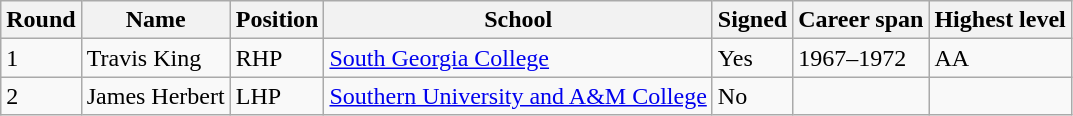<table class="wikitable">
<tr>
<th>Round</th>
<th>Name</th>
<th>Position</th>
<th>School</th>
<th>Signed</th>
<th>Career span</th>
<th>Highest level</th>
</tr>
<tr>
<td>1</td>
<td>Travis King</td>
<td>RHP</td>
<td><a href='#'>South Georgia College</a></td>
<td>Yes</td>
<td>1967–1972</td>
<td>AA</td>
</tr>
<tr>
<td>2</td>
<td>James Herbert</td>
<td>LHP</td>
<td><a href='#'>Southern University and A&M College</a></td>
<td>No</td>
<td></td>
<td></td>
</tr>
</table>
